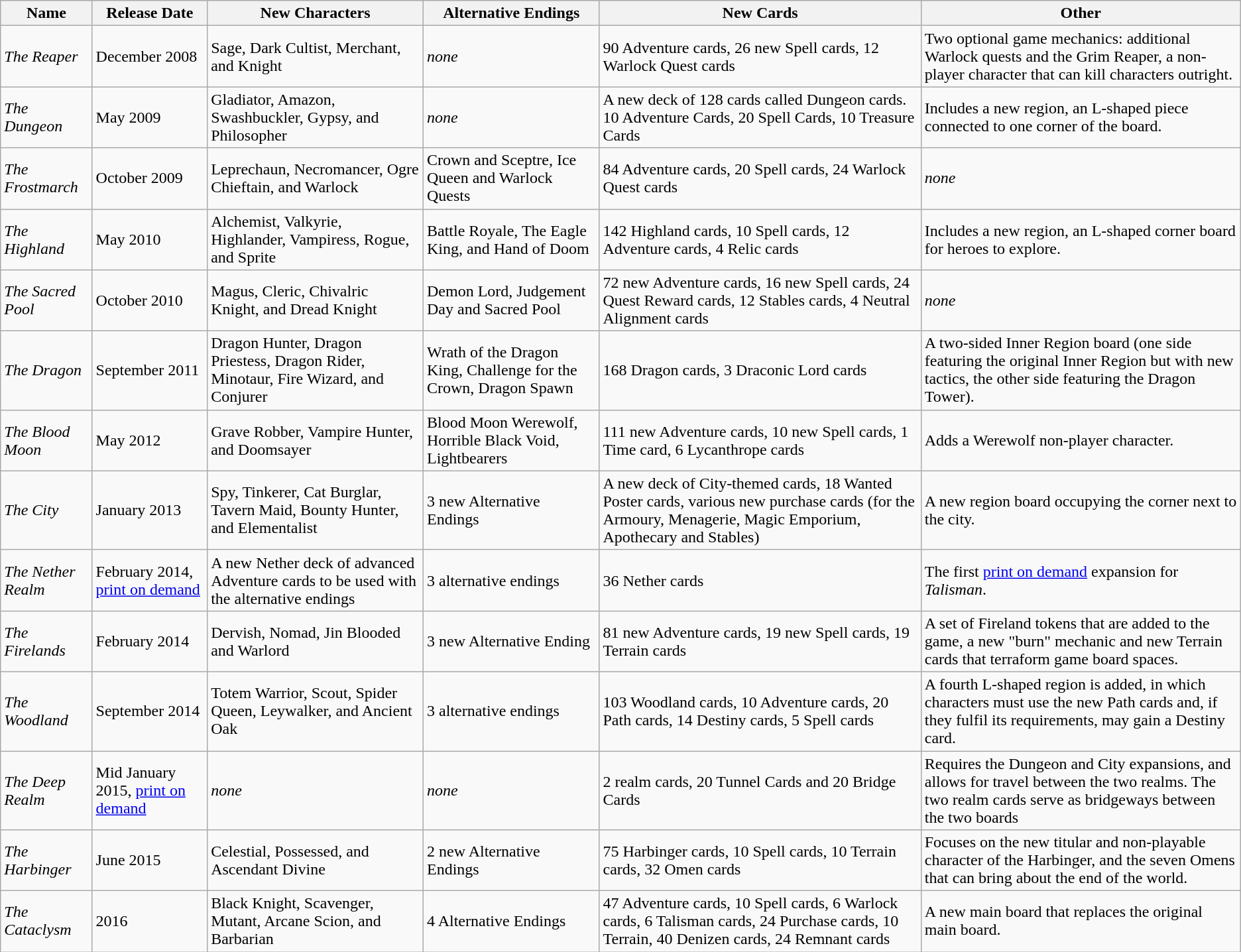<table class="wikitable">
<tr>
<th>Name</th>
<th>Release Date</th>
<th>New Characters</th>
<th>Alternative Endings</th>
<th>New Cards</th>
<th>Other</th>
</tr>
<tr>
<td><em>The Reaper</em></td>
<td>December 2008</td>
<td>Sage, Dark Cultist, Merchant, and Knight</td>
<td><em>none</em></td>
<td>90 Adventure cards, 26 new Spell cards, 12 Warlock Quest cards</td>
<td>Two optional game mechanics: additional Warlock quests and the Grim Reaper, a non-player character that can kill characters outright.</td>
</tr>
<tr>
<td><em>The Dungeon</em></td>
<td>May 2009</td>
<td>Gladiator, Amazon, Swashbuckler, Gypsy, and Philosopher</td>
<td><em>none</em></td>
<td>A new deck of 128 cards called Dungeon cards. 10 Adventure Cards, 20 Spell Cards, 10 Treasure Cards</td>
<td>Includes a new region, an L-shaped piece connected to one corner of the board.</td>
</tr>
<tr>
<td><em>The Frostmarch</em></td>
<td>October 2009</td>
<td>Leprechaun, Necromancer, Ogre Chieftain, and Warlock</td>
<td>Crown and Sceptre, Ice Queen and Warlock Quests</td>
<td>84 Adventure cards, 20 Spell cards, 24 Warlock Quest cards</td>
<td><em>none</em></td>
</tr>
<tr>
<td><em>The Highland</em></td>
<td>May 2010</td>
<td>Alchemist, Valkyrie, Highlander, Vampiress, Rogue, and Sprite</td>
<td>Battle Royale, The Eagle King, and Hand of Doom</td>
<td>142 Highland cards, 10 Spell cards, 12 Adventure cards, 4 Relic cards</td>
<td>Includes a new region, an L-shaped corner board for heroes to explore.</td>
</tr>
<tr>
<td><em>The Sacred Pool</em></td>
<td>October 2010</td>
<td>Magus, Cleric, Chivalric Knight, and Dread Knight</td>
<td>Demon Lord, Judgement Day and Sacred Pool</td>
<td>72 new Adventure cards, 16 new Spell cards, 24 Quest Reward cards, 12 Stables cards, 4 Neutral Alignment cards</td>
<td><em>none</em></td>
</tr>
<tr>
<td><em>The Dragon</em></td>
<td>September 2011</td>
<td>Dragon Hunter, Dragon Priestess, Dragon Rider, Minotaur, Fire Wizard, and Conjurer</td>
<td>Wrath of the Dragon King, Challenge for the Crown, Dragon Spawn</td>
<td>168 Dragon cards, 3 Draconic Lord cards</td>
<td>A two-sided Inner Region board (one side featuring the original Inner Region but with new tactics, the other side featuring the Dragon Tower).</td>
</tr>
<tr>
<td><em>The Blood Moon</em></td>
<td>May 2012</td>
<td>Grave Robber, Vampire Hunter, and Doomsayer</td>
<td>Blood Moon Werewolf, Horrible Black Void, Lightbearers</td>
<td>111 new Adventure cards, 10 new Spell cards, 1 Time card, 6 Lycanthrope cards</td>
<td>Adds a Werewolf non-player character.</td>
</tr>
<tr>
<td><em>The City</em></td>
<td>January 2013</td>
<td>Spy, Tinkerer, Cat Burglar, Tavern Maid, Bounty Hunter, and Elementalist</td>
<td>3 new Alternative Endings</td>
<td>A new deck of City-themed cards, 18 Wanted Poster cards, various new purchase cards (for the Armoury, Menagerie, Magic Emporium, Apothecary and Stables)</td>
<td>A new region board occupying the corner next to the city.</td>
</tr>
<tr>
<td><em>The Nether Realm</em></td>
<td>February 2014, <a href='#'>print on demand</a></td>
<td>A new Nether deck of advanced Adventure cards to be used with the alternative endings</td>
<td>3 alternative endings</td>
<td>36 Nether cards</td>
<td>The first <a href='#'>print on demand</a> expansion for <em>Talisman</em>.</td>
</tr>
<tr>
<td><em>The Firelands</em></td>
<td>February 2014</td>
<td>Dervish, Nomad, Jin Blooded and Warlord</td>
<td>3 new Alternative Ending</td>
<td>81 new Adventure cards, 19 new Spell cards, 19 Terrain cards</td>
<td>A set of Fireland tokens that are added to the game, a new "burn" mechanic and new Terrain cards that terraform game board spaces.</td>
</tr>
<tr>
<td><em>The Woodland</em></td>
<td>September 2014</td>
<td>Totem Warrior, Scout, Spider Queen, Leywalker, and Ancient Oak</td>
<td>3 alternative endings</td>
<td>103 Woodland cards, 10 Adventure cards, 20 Path cards, 14 Destiny cards, 5 Spell cards</td>
<td>A fourth L-shaped region is added, in which characters must use the new Path cards and, if they fulfil its requirements, may gain a Destiny card.<br></td>
</tr>
<tr>
<td><em>The Deep Realm</em></td>
<td>Mid January 2015, <a href='#'>print on demand</a></td>
<td><em>none</em></td>
<td><em>none</em></td>
<td>2 realm cards, 20 Tunnel Cards and 20 Bridge Cards</td>
<td>Requires the Dungeon and City expansions, and allows for travel between the two realms. The two realm cards serve as bridgeways between the two boards</td>
</tr>
<tr>
<td><em>The Harbinger</em></td>
<td>June 2015</td>
<td>Celestial, Possessed, and Ascendant Divine</td>
<td>2 new Alternative Endings</td>
<td>75 Harbinger cards, 10 Spell cards, 10 Terrain cards, 32 Omen cards</td>
<td>Focuses on the new titular and non-playable character of the Harbinger, and the seven Omens that can bring about the end of the world.</td>
</tr>
<tr>
<td><em>The Cataclysm</em></td>
<td>2016</td>
<td>Black Knight, Scavenger, Mutant, Arcane Scion, and Barbarian</td>
<td>4 Alternative Endings</td>
<td>47 Adventure cards, 10 Spell cards, 6 Warlock cards, 6 Talisman cards, 24 Purchase cards, 10 Terrain, 40 Denizen cards, 24 Remnant cards</td>
<td>A new main board that replaces the original main board.</td>
</tr>
</table>
